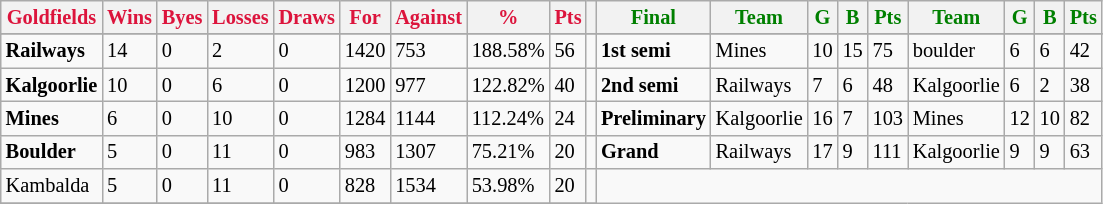<table style="font-size: 85%; text-align: left;" class="wikitable">
<tr>
<th style="color:crimson">Goldfields</th>
<th style="color:crimson">Wins</th>
<th style="color:crimson">Byes</th>
<th style="color:crimson">Losses</th>
<th style="color:crimson">Draws</th>
<th style="color:crimson">For</th>
<th style="color:crimson">Against</th>
<th style="color:crimson">%</th>
<th style="color:crimson">Pts</th>
<th></th>
<th style="color:green">Final</th>
<th style="color:green">Team</th>
<th style="color:green">G</th>
<th style="color:green">B</th>
<th style="color:green">Pts</th>
<th style="color:green">Team</th>
<th style="color:green">G</th>
<th style="color:green">B</th>
<th style="color:green">Pts</th>
</tr>
<tr>
</tr>
<tr>
</tr>
<tr>
<td><strong>	Railways	</strong></td>
<td>14</td>
<td>0</td>
<td>2</td>
<td>0</td>
<td>1420</td>
<td>753</td>
<td>188.58%</td>
<td>56</td>
<td></td>
<td><strong>1st semi</strong></td>
<td>Mines</td>
<td>10</td>
<td>15</td>
<td>75</td>
<td>boulder</td>
<td>6</td>
<td>6</td>
<td>42</td>
</tr>
<tr>
<td><strong>	Kalgoorlie	</strong></td>
<td>10</td>
<td>0</td>
<td>6</td>
<td>0</td>
<td>1200</td>
<td>977</td>
<td>122.82%</td>
<td>40</td>
<td></td>
<td><strong>2nd semi</strong></td>
<td>Railways</td>
<td>7</td>
<td>6</td>
<td>48</td>
<td>Kalgoorlie</td>
<td>6</td>
<td>2</td>
<td>38</td>
</tr>
<tr>
<td><strong>	Mines	</strong></td>
<td>6</td>
<td>0</td>
<td>10</td>
<td>0</td>
<td>1284</td>
<td>1144</td>
<td>112.24%</td>
<td>24</td>
<td></td>
<td><strong>Preliminary</strong></td>
<td>Kalgoorlie</td>
<td>16</td>
<td>7</td>
<td>103</td>
<td>Mines</td>
<td>12</td>
<td>10</td>
<td>82</td>
</tr>
<tr>
<td><strong>	Boulder	</strong></td>
<td>5</td>
<td>0</td>
<td>11</td>
<td>0</td>
<td>983</td>
<td>1307</td>
<td>75.21%</td>
<td>20</td>
<td></td>
<td><strong>Grand</strong></td>
<td>Railways</td>
<td>17</td>
<td>9</td>
<td>111</td>
<td>Kalgoorlie</td>
<td>9</td>
<td>9</td>
<td>63</td>
</tr>
<tr>
<td>Kambalda</td>
<td>5</td>
<td>0</td>
<td>11</td>
<td>0</td>
<td>828</td>
<td>1534</td>
<td>53.98%</td>
<td>20</td>
<td></td>
</tr>
<tr>
</tr>
</table>
